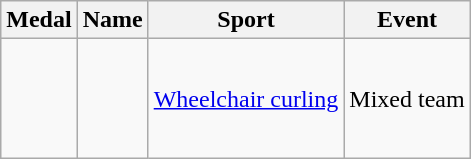<table class="wikitable sortable">
<tr>
<th>Medal</th>
<th>Name</th>
<th>Sport</th>
<th>Event</th>
</tr>
<tr>
<td></td>
<td> <br>  <br>  <br>  <br> </td>
<td><a href='#'>Wheelchair curling</a></td>
<td>Mixed team</td>
</tr>
</table>
